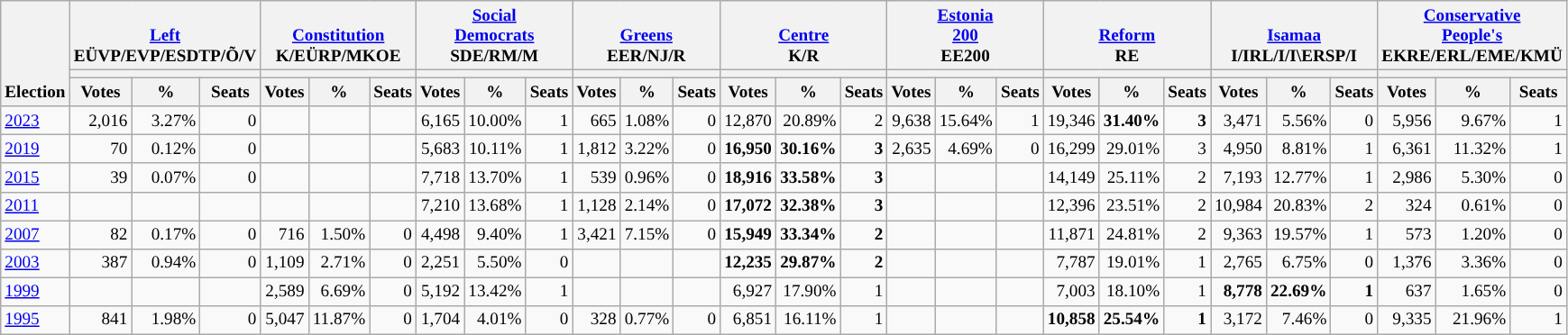<table class="wikitable" border="1" style="font-size:80%; text-align:right;">
<tr>
<th style="text-align:left;" valign=bottom rowspan=3>Election</th>
<th valign=bottom colspan=3><a href='#'>Left</a><br>EÜVP/EVP/ESDTP/Õ/V</th>
<th valign=bottom colspan=3><a href='#'>Constitution</a><br>K/EÜRP/MKOE</th>
<th valign=bottom colspan=3><a href='#'>Social<br>Democrats</a><br>SDE/RM/M</th>
<th valign=bottom colspan=3><a href='#'>Greens</a><br>EER/NJ/R</th>
<th valign=bottom colspan=3><a href='#'>Centre</a><br>K/R</th>
<th valign=bottom colspan=3><a href='#'>Estonia <br> 200</a><br>EE200</th>
<th valign=bottom colspan=3><a href='#'>Reform</a><br>RE</th>
<th valign=bottom colspan=3><a href='#'>Isamaa</a><br>I/IRL/I/I\ERSP/I</th>
<th valign=bottom colspan=3><a href='#'>Conservative<br>People's</a><br>EKRE/ERL/EME/KMÜ</th>
</tr>
<tr>
<th colspan=3 style="background:"></th>
<th colspan=3 style="background:"></th>
<th colspan=3 style="background:"></th>
<th colspan=3 style="background:"></th>
<th colspan=3 style="background:"></th>
<th colspan=3 style="background:"></th>
<th colspan=3 style="background:"></th>
<th colspan=3 style="background:"></th>
<th colspan=3 style="background:"></th>
</tr>
<tr>
<th>Votes</th>
<th>%</th>
<th>Seats</th>
<th>Votes</th>
<th>%</th>
<th>Seats</th>
<th>Votes</th>
<th>%</th>
<th>Seats</th>
<th>Votes</th>
<th>%</th>
<th>Seats</th>
<th>Votes</th>
<th>%</th>
<th>Seats</th>
<th>Votes</th>
<th>%</th>
<th>Seats</th>
<th>Votes</th>
<th>%</th>
<th>Seats</th>
<th>Votes</th>
<th>%</th>
<th>Seats</th>
<th>Votes</th>
<th>%</th>
<th>Seats</th>
</tr>
<tr>
<td align=left><a href='#'>2023</a></td>
<td>2,016</td>
<td>3.27%</td>
<td>0</td>
<td></td>
<td></td>
<td></td>
<td>6,165</td>
<td>10.00%</td>
<td>1</td>
<td>665</td>
<td>1.08%</td>
<td>0</td>
<td>12,870</td>
<td>20.89%</td>
<td>2</td>
<td>9,638</td>
<td>15.64%</td>
<td>1</td>
<td>19,346</td>
<td><strong>31.40%</strong></td>
<td><strong>3</strong></td>
<td>3,471</td>
<td>5.56%</td>
<td>0</td>
<td>5,956</td>
<td>9.67%</td>
<td>1</td>
</tr>
<tr>
<td align=left><a href='#'>2019</a></td>
<td>70</td>
<td>0.12%</td>
<td>0</td>
<td></td>
<td></td>
<td></td>
<td>5,683</td>
<td>10.11%</td>
<td>1</td>
<td>1,812</td>
<td>3.22%</td>
<td>0</td>
<td><strong>16,950</strong></td>
<td><strong>30.16%</strong></td>
<td><strong>3</strong></td>
<td>2,635</td>
<td>4.69%</td>
<td>0</td>
<td>16,299</td>
<td>29.01%</td>
<td>3</td>
<td>4,950</td>
<td>8.81%</td>
<td>1</td>
<td>6,361</td>
<td>11.32%</td>
<td>1</td>
</tr>
<tr>
<td align=left><a href='#'>2015</a></td>
<td>39</td>
<td>0.07%</td>
<td>0</td>
<td></td>
<td></td>
<td></td>
<td>7,718</td>
<td>13.70%</td>
<td>1</td>
<td>539</td>
<td>0.96%</td>
<td>0</td>
<td><strong>18,916</strong></td>
<td><strong>33.58%</strong></td>
<td><strong>3</strong></td>
<td></td>
<td></td>
<td></td>
<td>14,149</td>
<td>25.11%</td>
<td>2</td>
<td>7,193</td>
<td>12.77%</td>
<td>1</td>
<td>2,986</td>
<td>5.30%</td>
<td>0</td>
</tr>
<tr>
<td align=left><a href='#'>2011</a></td>
<td></td>
<td></td>
<td></td>
<td></td>
<td></td>
<td></td>
<td>7,210</td>
<td>13.68%</td>
<td>1</td>
<td>1,128</td>
<td>2.14%</td>
<td>0</td>
<td><strong>17,072</strong></td>
<td><strong>32.38%</strong></td>
<td><strong>3</strong></td>
<td></td>
<td></td>
<td></td>
<td>12,396</td>
<td>23.51%</td>
<td>2</td>
<td>10,984</td>
<td>20.83%</td>
<td>2</td>
<td>324</td>
<td>0.61%</td>
<td>0</td>
</tr>
<tr>
<td align=left><a href='#'>2007</a></td>
<td>82</td>
<td>0.17%</td>
<td>0</td>
<td>716</td>
<td>1.50%</td>
<td>0</td>
<td>4,498</td>
<td>9.40%</td>
<td>1</td>
<td>3,421</td>
<td>7.15%</td>
<td>0</td>
<td><strong>15,949</strong></td>
<td><strong>33.34%</strong></td>
<td><strong>2</strong></td>
<td></td>
<td></td>
<td></td>
<td>11,871</td>
<td>24.81%</td>
<td>2</td>
<td>9,363</td>
<td>19.57%</td>
<td>1</td>
<td>573</td>
<td>1.20%</td>
<td>0</td>
</tr>
<tr>
<td align=left><a href='#'>2003</a></td>
<td>387</td>
<td>0.94%</td>
<td>0</td>
<td>1,109</td>
<td>2.71%</td>
<td>0</td>
<td>2,251</td>
<td>5.50%</td>
<td>0</td>
<td></td>
<td></td>
<td></td>
<td><strong>12,235</strong></td>
<td><strong>29.87%</strong></td>
<td><strong>2</strong></td>
<td></td>
<td></td>
<td></td>
<td>7,787</td>
<td>19.01%</td>
<td>1</td>
<td>2,765</td>
<td>6.75%</td>
<td>0</td>
<td>1,376</td>
<td>3.36%</td>
<td>0</td>
</tr>
<tr>
<td align=left><a href='#'>1999</a></td>
<td></td>
<td></td>
<td></td>
<td>2,589</td>
<td>6.69%</td>
<td>0</td>
<td>5,192</td>
<td>13.42%</td>
<td>1</td>
<td></td>
<td></td>
<td></td>
<td>6,927</td>
<td>17.90%</td>
<td>1</td>
<td></td>
<td></td>
<td></td>
<td>7,003</td>
<td>18.10%</td>
<td>1</td>
<td><strong>8,778</strong></td>
<td><strong>22.69%</strong></td>
<td><strong>1</strong></td>
<td>637</td>
<td>1.65%</td>
<td>0</td>
</tr>
<tr>
<td align=left><a href='#'>1995</a></td>
<td>841</td>
<td>1.98%</td>
<td>0</td>
<td>5,047</td>
<td>11.87%</td>
<td>0</td>
<td>1,704</td>
<td>4.01%</td>
<td>0</td>
<td>328</td>
<td>0.77%</td>
<td>0</td>
<td>6,851</td>
<td>16.11%</td>
<td>1</td>
<td></td>
<td></td>
<td></td>
<td><strong>10,858</strong></td>
<td><strong>25.54%</strong></td>
<td><strong>1</strong></td>
<td>3,172</td>
<td>7.46%</td>
<td>0</td>
<td>9,335</td>
<td>21.96%</td>
<td>1</td>
</tr>
</table>
